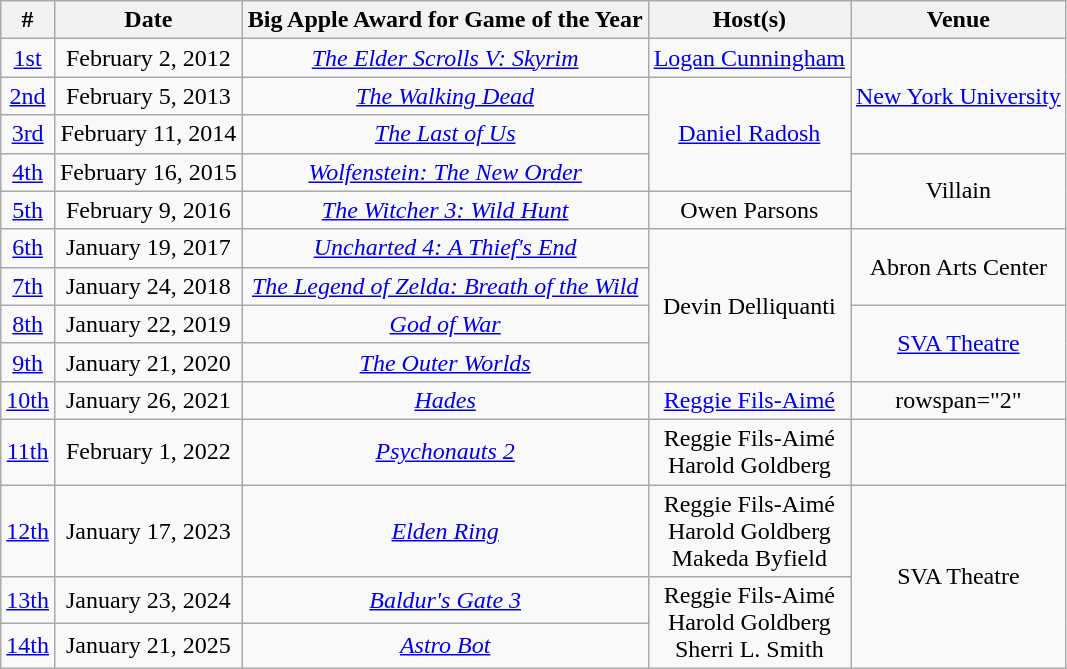<table class="sortable wikitable" style="text-align: center">
<tr>
<th>#</th>
<th>Date</th>
<th>Big Apple Award for Game of the Year</th>
<th>Host(s)</th>
<th>Venue</th>
</tr>
<tr>
<td><a href='#'>1st</a></td>
<td>February 2, 2012</td>
<td><em><a href='#'>The Elder Scrolls V: Skyrim</a></em></td>
<td data-sort-value="Cunningham, Logan"><a href='#'>Logan Cunningham</a></td>
<td rowspan="3"><a href='#'>New York University</a></td>
</tr>
<tr>
<td><a href='#'>2nd</a></td>
<td>February 5, 2013</td>
<td><em><a href='#'>The Walking Dead</a></em></td>
<td rowspan="3" data-sort-value="Radosh, Daniel"><a href='#'>Daniel Radosh</a></td>
</tr>
<tr>
<td><a href='#'>3rd</a></td>
<td>February 11, 2014</td>
<td><em><a href='#'>The Last of Us</a></em></td>
</tr>
<tr>
<td><a href='#'>4th</a></td>
<td>February 16, 2015</td>
<td><em><a href='#'>Wolfenstein: The New Order</a></em></td>
<td rowspan="2">Villain</td>
</tr>
<tr>
<td><a href='#'>5th</a></td>
<td>February 9, 2016</td>
<td><em><a href='#'>The Witcher 3: Wild Hunt</a></em></td>
<td>Owen Parsons</td>
</tr>
<tr>
<td><a href='#'>6th</a></td>
<td>January 19, 2017</td>
<td><em><a href='#'>Uncharted 4: A Thief's End</a></em></td>
<td rowspan="4" data-sort-value="Delliquanti, Devin">Devin Delliquanti</td>
<td rowspan="2">Abron Arts Center</td>
</tr>
<tr>
<td><a href='#'>7th</a></td>
<td>January 24, 2018</td>
<td><em><a href='#'>The Legend of Zelda: Breath of the Wild</a></em></td>
</tr>
<tr>
<td><a href='#'>8th</a></td>
<td>January 22, 2019</td>
<td><em><a href='#'>God of War</a></em></td>
<td rowspan="2"><a href='#'>SVA Theatre</a></td>
</tr>
<tr>
<td><a href='#'>9th</a></td>
<td>January 21, 2020</td>
<td><em><a href='#'>The Outer Worlds</a></em></td>
</tr>
<tr>
<td><a href='#'>10th</a></td>
<td>January 26, 2021</td>
<td><em><a href='#'>Hades</a></em></td>
<td data-sort-value="Fils-Aimé, Reggie"><a href='#'>Reggie Fils-Aimé</a></td>
<td>rowspan="2" </td>
</tr>
<tr>
<td><a href='#'>11th</a></td>
<td>February 1, 2022</td>
<td><em><a href='#'>Psychonauts 2</a></em></td>
<td data-sort-value="Fils-Aimé, Reggie">Reggie Fils-Aimé<br>Harold Goldberg</td>
</tr>
<tr>
<td><a href='#'>12th</a></td>
<td>January 17, 2023</td>
<td><em><a href='#'>Elden Ring</a></em></td>
<td data-sort-value="Fils-Aimé, Reggie">Reggie Fils-Aimé<br>Harold Goldberg<br>Makeda Byfield</td>
<td rowspan="3">SVA Theatre</td>
</tr>
<tr>
<td><a href='#'>13th</a></td>
<td>January 23, 2024</td>
<td><em><a href='#'>Baldur's Gate 3</a></em></td>
<td data-sort-value="Fils-Aimé, Reggie" rowspan="2">Reggie Fils-Aimé<br>Harold Goldberg<br>Sherri L. Smith</td>
</tr>
<tr>
<td><a href='#'>14th</a></td>
<td>January 21, 2025</td>
<td><em><a href='#'>Astro Bot</a></em></td>
</tr>
</table>
